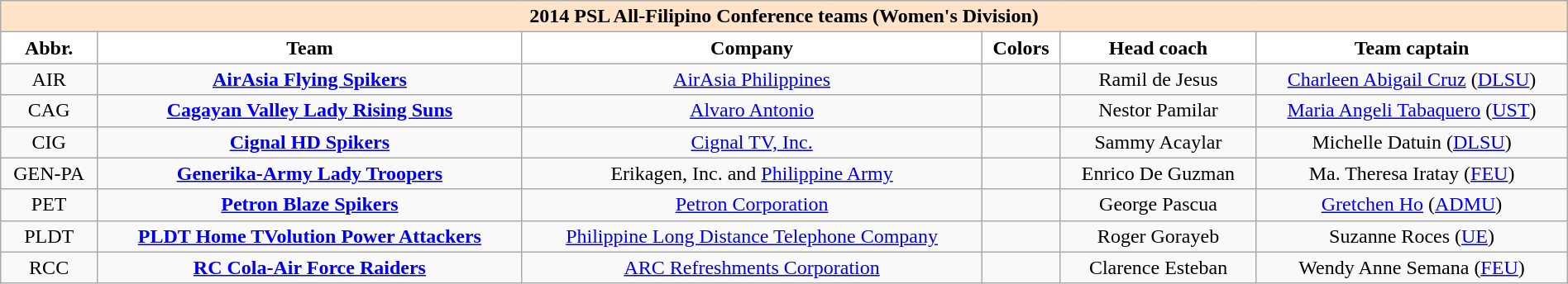<table class="wikitable" style="width:100%; text-align:left">
<tr>
<th style=background:#FFE4C9 colspan=6><span>2014 PSL All-Filipino Conference teams (Women's Division)</span></th>
</tr>
<tr>
<th style="background:white">Abbr.</th>
<th style="background:white">Team</th>
<th style="background:white">Company</th>
<th style="background:white">Colors</th>
<th style="background:white">Head coach</th>
<th style="background:white">Team captain</th>
</tr>
<tr>
<td align=center>AIR</td>
<td align=center><strong><a href='#'>AirAsia Flying Spikers</a></strong></td>
<td align=center><a href='#'>AirAsia Philippines</a></td>
<td align=center> </td>
<td align=center>Ramil de Jesus</td>
<td align=center><a href='#'>Charleen Abigail Cruz</a> (<a href='#'>DLSU</a>)</td>
</tr>
<tr>
<td align=center>CAG</td>
<td align=center><strong><a href='#'>Cagayan Valley Lady Rising Suns</a></strong></td>
<td align=center><a href='#'>Alvaro Antonio</a></td>
<td align=center>  </td>
<td align=center>Nestor Pamilar</td>
<td align=center><a href='#'>Maria Angeli Tabaquero</a> (<a href='#'>UST</a>)</td>
</tr>
<tr>
<td align=center>CIG</td>
<td align=center><strong><a href='#'>Cignal HD Spikers</a></strong></td>
<td align=center><a href='#'>Cignal TV, Inc.</a></td>
<td align=center> </td>
<td align=center>Sammy Acaylar</td>
<td align=center>Michelle Datuin (<a href='#'>DLSU</a>)</td>
</tr>
<tr>
<td align=center>GEN-PA</td>
<td align=center><strong><a href='#'>Generika-Army Lady Troopers</a></strong></td>
<td align=center>Erikagen, Inc. and <a href='#'>Philippine Army</a></td>
<td align=center>  </td>
<td align=center>Enrico De Guzman</td>
<td align=center>Ma. Theresa Iratay (<a href='#'>FEU</a>)</td>
</tr>
<tr>
<td align=center>PET</td>
<td align=center><strong><a href='#'>Petron Blaze Spikers</a></strong></td>
<td align=center><a href='#'>Petron Corporation</a></td>
<td align=center>  </td>
<td align=center>George Pascua</td>
<td align=center><a href='#'>Gretchen Ho</a> (<a href='#'>ADMU</a>)</td>
</tr>
<tr>
<td align=center>PLDT</td>
<td align=center><strong><a href='#'>PLDT Home TVolution Power Attackers</a></strong></td>
<td align=center><a href='#'>Philippine Long Distance Telephone Company</a></td>
<td align=center>  </td>
<td align=center>Roger Gorayeb</td>
<td align=center>Suzanne Roces (<a href='#'>UE</a>)</td>
</tr>
<tr>
<td align=center>RCC</td>
<td align=center><strong><a href='#'>RC Cola-Air Force Raiders</a></strong></td>
<td align=center><a href='#'>ARC Refreshments Corporation</a></td>
<td align=center>  </td>
<td align=center>Clarence Esteban</td>
<td align=center>Wendy Anne Semana (<a href='#'>FEU</a>)</td>
</tr>
</table>
